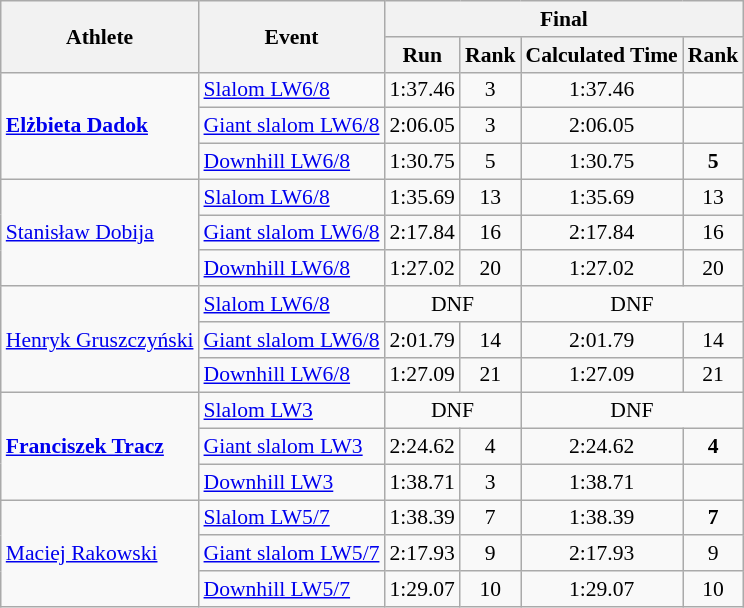<table class="wikitable" style="font-size:90%">
<tr>
<th rowspan="2">Athlete</th>
<th rowspan="2">Event</th>
<th colspan="4">Final</th>
</tr>
<tr>
<th>Run</th>
<th>Rank</th>
<th>Calculated Time</th>
<th>Rank</th>
</tr>
<tr>
<td rowspan=3><strong><a href='#'>Elżbieta Dadok</a></strong></td>
<td><a href='#'>Slalom LW6/8</a></td>
<td align="center">1:37.46</td>
<td align="center">3</td>
<td align="center">1:37.46</td>
<td align="center"></td>
</tr>
<tr>
<td><a href='#'>Giant slalom LW6/8</a></td>
<td align="center">2:06.05</td>
<td align="center">3</td>
<td align="center">2:06.05</td>
<td align="center"></td>
</tr>
<tr>
<td><a href='#'>Downhill LW6/8</a></td>
<td align="center">1:30.75</td>
<td align="center">5</td>
<td align="center">1:30.75</td>
<td align="center"><strong>5</strong></td>
</tr>
<tr>
<td rowspan=3><a href='#'>Stanisław Dobija</a></td>
<td><a href='#'>Slalom LW6/8</a></td>
<td align="center">1:35.69</td>
<td align="center">13</td>
<td align="center">1:35.69</td>
<td align="center">13</td>
</tr>
<tr>
<td><a href='#'>Giant slalom LW6/8</a></td>
<td align="center">2:17.84</td>
<td align="center">16</td>
<td align="center">2:17.84</td>
<td align="center">16</td>
</tr>
<tr>
<td><a href='#'>Downhill LW6/8</a></td>
<td align="center">1:27.02</td>
<td align="center">20</td>
<td align="center">1:27.02</td>
<td align="center">20</td>
</tr>
<tr>
<td rowspan=3><a href='#'>Henryk Gruszczyński</a></td>
<td><a href='#'>Slalom LW6/8</a></td>
<td align="center" colspan=2>DNF</td>
<td align="center" colspan=2>DNF</td>
</tr>
<tr>
<td><a href='#'>Giant slalom LW6/8</a></td>
<td align="center">2:01.79</td>
<td align="center">14</td>
<td align="center">2:01.79</td>
<td align="center">14</td>
</tr>
<tr>
<td><a href='#'>Downhill LW6/8</a></td>
<td align="center">1:27.09</td>
<td align="center">21</td>
<td align="center">1:27.09</td>
<td align="center">21</td>
</tr>
<tr>
<td rowspan=3><strong><a href='#'>Franciszek Tracz</a></strong></td>
<td><a href='#'>Slalom LW3</a></td>
<td align="center" colspan=2>DNF</td>
<td align="center" colspan=2>DNF</td>
</tr>
<tr>
<td><a href='#'>Giant slalom LW3</a></td>
<td align="center">2:24.62</td>
<td align="center">4</td>
<td align="center">2:24.62</td>
<td align="center"><strong>4</strong></td>
</tr>
<tr>
<td><a href='#'>Downhill LW3</a></td>
<td align="center">1:38.71</td>
<td align="center">3</td>
<td align="center">1:38.71</td>
<td align="center"></td>
</tr>
<tr>
<td rowspan=3><a href='#'>Maciej Rakowski</a></td>
<td><a href='#'>Slalom LW5/7</a></td>
<td align="center">1:38.39</td>
<td align="center">7</td>
<td align="center">1:38.39</td>
<td align="center"><strong>7</strong></td>
</tr>
<tr>
<td><a href='#'>Giant slalom LW5/7</a></td>
<td align="center">2:17.93</td>
<td align="center">9</td>
<td align="center">2:17.93</td>
<td align="center">9</td>
</tr>
<tr>
<td><a href='#'>Downhill LW5/7</a></td>
<td align="center">1:29.07</td>
<td align="center">10</td>
<td align="center">1:29.07</td>
<td align="center">10</td>
</tr>
</table>
